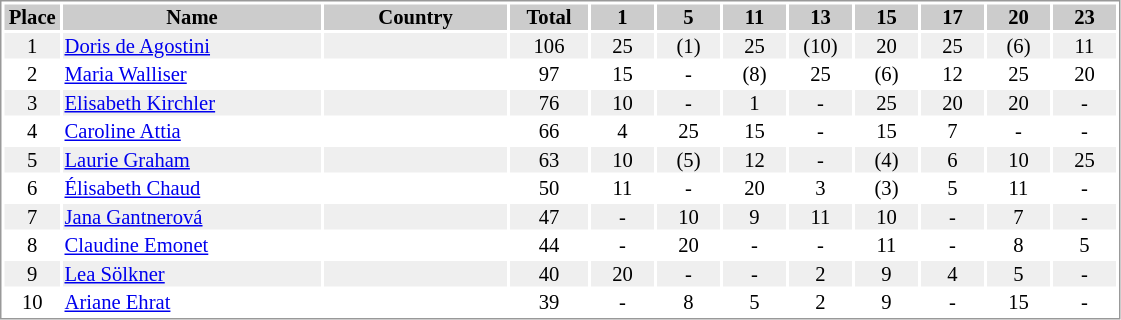<table border="0" style="border: 1px solid #999; background-color:#FFFFFF; text-align:center; font-size:86%; line-height:15px;">
<tr align="center" bgcolor="#CCCCCC">
<th width=35>Place</th>
<th width=170>Name</th>
<th width=120>Country</th>
<th width=50>Total</th>
<th width=40>1</th>
<th width=40>5</th>
<th width=40>11</th>
<th width=40>13</th>
<th width=40>15</th>
<th width=40>17</th>
<th width=40>20</th>
<th width=40>23</th>
</tr>
<tr style="background:#efefef;">
<td>1</td>
<td align="left"><a href='#'>Doris de Agostini</a></td>
<td align="left"></td>
<td>106</td>
<td>25</td>
<td>(1)</td>
<td>25</td>
<td>(10)</td>
<td>20</td>
<td>25</td>
<td>(6)</td>
<td>11</td>
</tr>
<tr>
<td>2</td>
<td align="left"><a href='#'>Maria Walliser</a></td>
<td align="left"></td>
<td>97</td>
<td>15</td>
<td>-</td>
<td>(8)</td>
<td>25</td>
<td>(6)</td>
<td>12</td>
<td>25</td>
<td>20</td>
</tr>
<tr style="background:#efefef;">
<td>3</td>
<td align="left"><a href='#'>Elisabeth Kirchler</a></td>
<td align="left"></td>
<td>76</td>
<td>10</td>
<td>-</td>
<td>1</td>
<td>-</td>
<td>25</td>
<td>20</td>
<td>20</td>
<td>-</td>
</tr>
<tr>
<td>4</td>
<td align="left"><a href='#'>Caroline Attia</a></td>
<td align="left"></td>
<td>66</td>
<td>4</td>
<td>25</td>
<td>15</td>
<td>-</td>
<td>15</td>
<td>7</td>
<td>-</td>
<td>-</td>
</tr>
<tr style="background:#efefef;">
<td>5</td>
<td align="left"><a href='#'>Laurie Graham</a></td>
<td align="left"></td>
<td>63</td>
<td>10</td>
<td>(5)</td>
<td>12</td>
<td>-</td>
<td>(4)</td>
<td>6</td>
<td>10</td>
<td>25</td>
</tr>
<tr>
<td>6</td>
<td align="left"><a href='#'>Élisabeth Chaud</a></td>
<td align="left"></td>
<td>50</td>
<td>11</td>
<td>-</td>
<td>20</td>
<td>3</td>
<td>(3)</td>
<td>5</td>
<td>11</td>
<td>-</td>
</tr>
<tr style="background:#efefef;">
<td>7</td>
<td align="left"><a href='#'>Jana Gantnerová</a></td>
<td align="left"></td>
<td>47</td>
<td>-</td>
<td>10</td>
<td>9</td>
<td>11</td>
<td>10</td>
<td>-</td>
<td>7</td>
<td>-</td>
</tr>
<tr>
<td>8</td>
<td align="left"><a href='#'>Claudine Emonet</a></td>
<td align="left"></td>
<td>44</td>
<td>-</td>
<td>20</td>
<td>-</td>
<td>-</td>
<td>11</td>
<td>-</td>
<td>8</td>
<td>5</td>
</tr>
<tr style="background:#efefef;">
<td>9</td>
<td align="left"><a href='#'>Lea Sölkner</a></td>
<td align="left"></td>
<td>40</td>
<td>20</td>
<td>-</td>
<td>-</td>
<td>2</td>
<td>9</td>
<td>4</td>
<td>5</td>
<td>-</td>
</tr>
<tr>
<td>10</td>
<td align="left"><a href='#'>Ariane Ehrat</a></td>
<td align="left"></td>
<td>39</td>
<td>-</td>
<td>8</td>
<td>5</td>
<td>2</td>
<td>9</td>
<td>-</td>
<td>15</td>
<td>-</td>
</tr>
</table>
